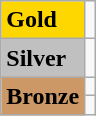<table class="wikitable">
<tr>
<td bgcolor="gold"><strong>Gold</strong></td>
<td></td>
</tr>
<tr>
<td bgcolor="silver"><strong>Silver</strong></td>
<td></td>
</tr>
<tr>
<td rowspan="2" bgcolor="#cc9966"><strong>Bronze</strong></td>
<td></td>
</tr>
<tr>
<td></td>
</tr>
</table>
